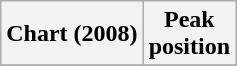<table class="wikitable sortable plainrowheaders" style="text-align:center">
<tr>
<th scope="col">Chart (2008)</th>
<th scope="col">Peak<br>position</th>
</tr>
<tr>
</tr>
</table>
